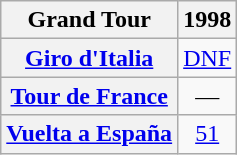<table class="wikitable plainrowheaders">
<tr>
<th>Grand Tour</th>
<th scope="col">1998</th>
</tr>
<tr style="text-align:center;">
<th scope="row"> <a href='#'>Giro d'Italia</a></th>
<td><a href='#'>DNF</a></td>
</tr>
<tr style="text-align:center;">
<th scope="row"> <a href='#'>Tour de France</a></th>
<td>—</td>
</tr>
<tr style="text-align:center;">
<th scope="row"> <a href='#'>Vuelta a España</a></th>
<td><a href='#'>51</a></td>
</tr>
</table>
